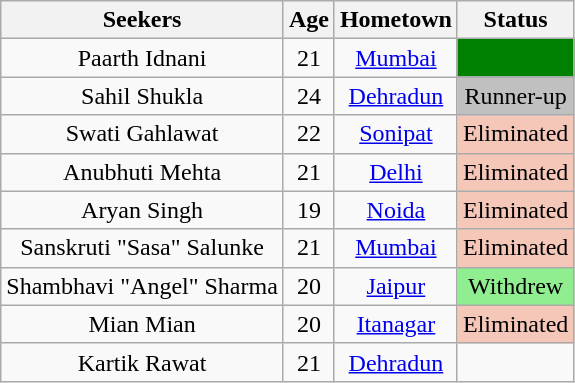<table class="wikitable sortable" style="text-align:center;">
<tr>
<th scope="col">Seekers</th>
<th scope="col">Age</th>
<th scope="col">Hometown</th>
<th scope="col">Status</th>
</tr>
<tr>
<td>Paarth Idnani</td>
<td>21</td>
<td><a href='#'>Mumbai</a></td>
<td style="background:green;; text-align:center;"></td>
</tr>
<tr>
<td>Sahil Shukla</td>
<td>24</td>
<td><a href='#'>Dehradun</a></td>
<td style="background:silver;; text-align:center;">Runner-up <br></td>
</tr>
<tr>
<td>Swati Gahlawat</td>
<td>22</td>
<td><a href='#'>Sonipat</a></td>
<td style="background:#f4c7b8;; text-align:center;">Eliminated <br></td>
</tr>
<tr>
<td>Anubhuti Mehta</td>
<td>21</td>
<td><a href='#'>Delhi</a></td>
<td style="background:#f4c7b8;; text-align:center;">Eliminated <br></td>
</tr>
<tr>
<td>Aryan Singh</td>
<td>19</td>
<td><a href='#'>Noida</a></td>
<td style="background:#f4c7b8;; text-align:center;">Eliminated <br></td>
</tr>
<tr>
<td>Sanskruti "Sasa" Salunke</td>
<td>21</td>
<td><a href='#'>Mumbai</a></td>
<td style="background:#f4c7b8;; text-align:center;">Eliminated <br></td>
</tr>
<tr>
<td>Shambhavi "Angel" Sharma</td>
<td>20</td>
<td><a href='#'>Jaipur</a></td>
<td style="background:lightgreen;; text-align:center;">Withdrew <br></td>
</tr>
<tr>
<td>Mian Mian</td>
<td>20</td>
<td><a href='#'>Itanagar</a></td>
<td style="background:#f4c7b8;; text-align:center;">Eliminated <br></td>
</tr>
<tr>
<td>Kartik Rawat</td>
<td>21</td>
<td><a href='#'>Dehradun</a></td>
<td><br></td>
</tr>
</table>
